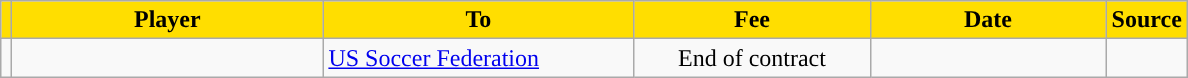<table class="wikitable sortable">
<tr>
<th style="background:#FFDE00"></th>
<th width=200 style="background:#FFDE00">Player</th>
<th width=200 style="background:#FFDE00">To</th>
<th width=150 style="background:#FFDE00">Fee</th>
<th width=150 style="background:#FFDE00">Date</th>
<th style="background:#FFDE00">Source</th>
</tr>
<tr>
<td align=center></td>
<td></td>
<td> <a href='#'>US Soccer Federation</a></td>
<td align=center>End of contract</td>
<td align=center></td>
<td align=center></td>
</tr>
</table>
